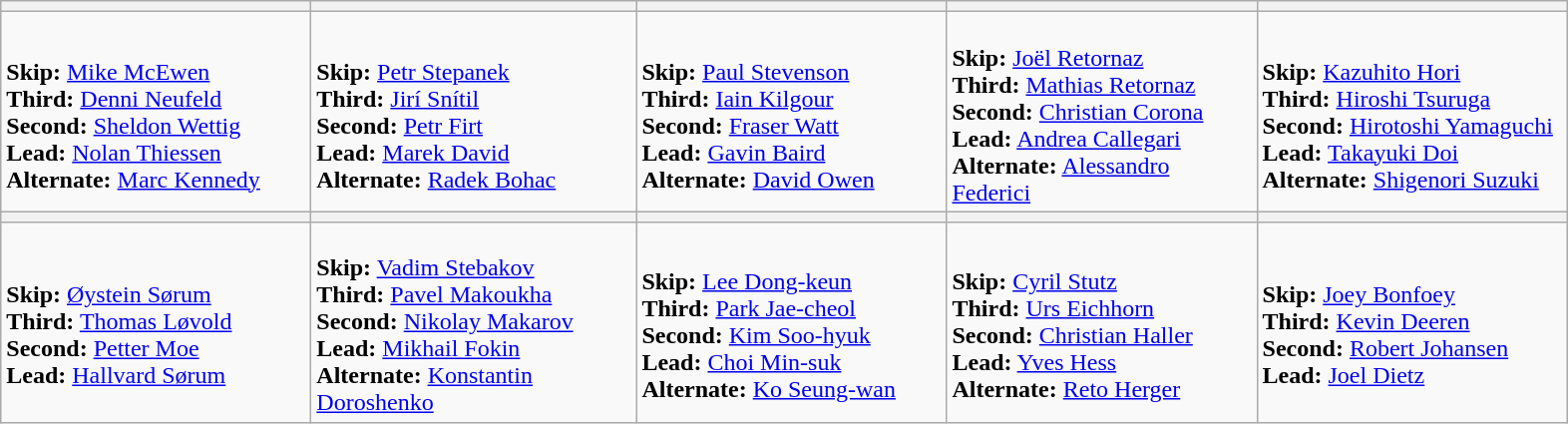<table class="wikitable">
<tr>
<th width=200></th>
<th width=200></th>
<th width=200></th>
<th width=200></th>
<th width=200></th>
</tr>
<tr>
<td><br><strong>Skip:</strong> <a href='#'>Mike McEwen</a><br>
<strong>Third:</strong> <a href='#'>Denni Neufeld</a><br>
<strong>Second:</strong> <a href='#'>Sheldon Wettig</a><br>
<strong>Lead:</strong> <a href='#'>Nolan Thiessen</a><br>
<strong>Alternate:</strong> <a href='#'>Marc Kennedy</a></td>
<td><br><strong>Skip:</strong> <a href='#'>Petr Stepanek</a><br>
<strong>Third:</strong> <a href='#'>Jirí Snítil</a><br>
<strong>Second:</strong> <a href='#'>Petr Firt</a><br>
<strong>Lead:</strong> <a href='#'>Marek David</a><br>
<strong>Alternate:</strong> <a href='#'>Radek Bohac</a></td>
<td><br><strong>Skip:</strong> <a href='#'>Paul Stevenson</a><br>
<strong>Third:</strong> <a href='#'>Iain Kilgour</a><br>
<strong>Second:</strong> <a href='#'>Fraser Watt</a><br>
<strong>Lead:</strong> <a href='#'>Gavin Baird</a><br>
<strong>Alternate:</strong> <a href='#'>David Owen</a></td>
<td><br><strong>Skip:</strong> <a href='#'>Joël Retornaz</a><br>
<strong>Third:</strong> <a href='#'>Mathias Retornaz</a><br>
<strong>Second:</strong> <a href='#'>Christian Corona</a><br>
<strong>Lead:</strong> <a href='#'>Andrea Callegari</a><br>
<strong>Alternate:</strong> <a href='#'>Alessandro Federici</a></td>
<td><br><strong>Skip:</strong> <a href='#'>Kazuhito Hori</a><br>
<strong>Third:</strong> <a href='#'>Hiroshi Tsuruga</a><br>
<strong>Second:</strong> <a href='#'>Hirotoshi Yamaguchi</a><br>
<strong>Lead:</strong> <a href='#'>Takayuki Doi</a><br>
<strong>Alternate:</strong> <a href='#'>Shigenori Suzuki</a></td>
</tr>
<tr>
<th width=200></th>
<th width=210></th>
<th width=200></th>
<th width=200></th>
<th width=200></th>
</tr>
<tr>
<td><br><strong>Skip:</strong> <a href='#'>Øystein Sørum</a><br>
<strong>Third:</strong> <a href='#'>Thomas Løvold</a><br>
<strong>Second:</strong> <a href='#'>Petter Moe</a><br>
<strong>Lead:</strong> <a href='#'>Hallvard Sørum</a></td>
<td><br><strong>Skip:</strong> <a href='#'>Vadim Stebakov</a><br>
<strong>Third:</strong> <a href='#'>Pavel Makoukha</a><br>
<strong>Second:</strong> <a href='#'>Nikolay Makarov</a><br>
<strong>Lead:</strong> <a href='#'>Mikhail Fokin</a><br>
<strong>Alternate:</strong> <a href='#'>Konstantin Doroshenko</a></td>
<td><br><strong>Skip:</strong> <a href='#'>Lee Dong-keun</a><br>
<strong>Third:</strong> <a href='#'>Park Jae-cheol</a><br>
<strong>Second:</strong> <a href='#'>Kim Soo-hyuk</a><br>
<strong>Lead:</strong> <a href='#'>Choi Min-suk</a><br>
<strong>Alternate:</strong> <a href='#'>Ko Seung-wan</a></td>
<td><br><strong>Skip:</strong> <a href='#'>Cyril Stutz</a><br>
<strong>Third:</strong> <a href='#'>Urs Eichhorn</a><br>
<strong>Second:</strong> <a href='#'>Christian Haller</a><br>
<strong>Lead:</strong> <a href='#'>Yves Hess</a><br>
<strong>Alternate:</strong> <a href='#'>Reto Herger</a></td>
<td><br><strong>Skip:</strong> <a href='#'>Joey Bonfoey</a><br>
<strong>Third:</strong> <a href='#'>Kevin Deeren</a><br>
<strong>Second:</strong> <a href='#'>Robert Johansen</a><br>
<strong>Lead:</strong> <a href='#'>Joel Dietz</a></td>
</tr>
</table>
